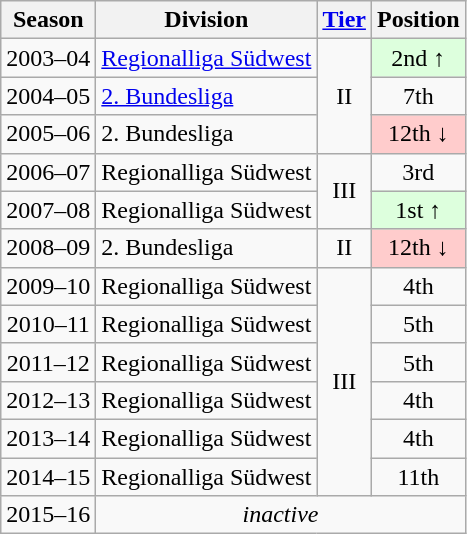<table class="wikitable">
<tr>
<th>Season</th>
<th>Division</th>
<th><a href='#'>Tier</a></th>
<th>Position</th>
</tr>
<tr align="center">
<td>2003–04</td>
<td align="left"><a href='#'>Regionalliga Südwest</a></td>
<td rowspan=3>II</td>
<td style="background:#ddffdd">2nd ↑</td>
</tr>
<tr align="center">
<td>2004–05</td>
<td align="left"><a href='#'>2. Bundesliga</a></td>
<td>7th</td>
</tr>
<tr align="center">
<td>2005–06</td>
<td align="left">2. Bundesliga</td>
<td style="background:#ffcccc">12th ↓</td>
</tr>
<tr align="center">
<td>2006–07</td>
<td align="left">Regionalliga Südwest</td>
<td rowspan=2>III</td>
<td>3rd</td>
</tr>
<tr align="center">
<td>2007–08</td>
<td align="left">Regionalliga Südwest</td>
<td style="background:#ddffdd">1st ↑</td>
</tr>
<tr align="center">
<td>2008–09</td>
<td align="left">2. Bundesliga</td>
<td>II</td>
<td style="background:#ffcccc">12th ↓</td>
</tr>
<tr align="center">
<td>2009–10</td>
<td align="left">Regionalliga Südwest</td>
<td rowspan=6>III</td>
<td>4th</td>
</tr>
<tr align="center">
<td>2010–11</td>
<td align="left">Regionalliga Südwest</td>
<td>5th</td>
</tr>
<tr align="center">
<td>2011–12</td>
<td align="left">Regionalliga Südwest</td>
<td>5th</td>
</tr>
<tr align="center">
<td>2012–13</td>
<td align="left">Regionalliga Südwest</td>
<td>4th</td>
</tr>
<tr align="center">
<td>2013–14</td>
<td align="left">Regionalliga Südwest</td>
<td>4th</td>
</tr>
<tr align="center">
<td>2014–15</td>
<td align="left">Regionalliga Südwest</td>
<td>11th</td>
</tr>
<tr align="center">
<td>2015–16</td>
<td colspan=3><em>inactive</em></td>
</tr>
</table>
